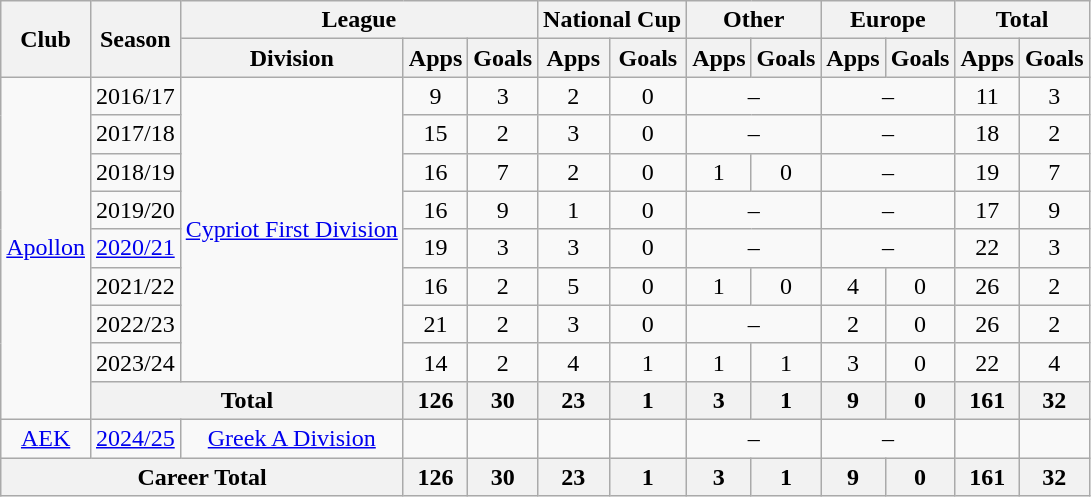<table class="wikitable" style="text-align:center">
<tr>
<th rowspan="2">Club</th>
<th rowspan="2">Season</th>
<th colspan="3">League</th>
<th colspan="2">National Cup</th>
<th colspan="2">Other</th>
<th colspan="2">Europe</th>
<th colspan="2">Total</th>
</tr>
<tr>
<th>Division</th>
<th>Apps</th>
<th>Goals</th>
<th>Apps</th>
<th>Goals</th>
<th>Apps</th>
<th>Goals</th>
<th>Apps</th>
<th>Goals</th>
<th>Apps</th>
<th>Goals</th>
</tr>
<tr>
<td rowspan="9"><a href='#'>Apollon</a></td>
<td>2016/17</td>
<td rowspan="8"><a href='#'>Cypriot First Division</a></td>
<td>9</td>
<td>3</td>
<td>2</td>
<td>0</td>
<td colspan="2">–</td>
<td colspan="2">–</td>
<td>11</td>
<td>3</td>
</tr>
<tr>
<td>2017/18</td>
<td>15</td>
<td>2</td>
<td>3</td>
<td>0</td>
<td colspan="2">–</td>
<td colspan="2">–</td>
<td>18</td>
<td>2</td>
</tr>
<tr>
<td>2018/19</td>
<td>16</td>
<td>7</td>
<td>2</td>
<td>0</td>
<td>1</td>
<td>0</td>
<td colspan="2">–</td>
<td>19</td>
<td>7</td>
</tr>
<tr>
<td>2019/20</td>
<td>16</td>
<td>9</td>
<td>1</td>
<td>0</td>
<td colspan="2">–</td>
<td colspan="2">–</td>
<td>17</td>
<td>9</td>
</tr>
<tr>
<td><a href='#'>2020/21</a></td>
<td>19</td>
<td>3</td>
<td>3</td>
<td>0</td>
<td colspan="2">–</td>
<td colspan="2">–</td>
<td>22</td>
<td>3</td>
</tr>
<tr>
<td>2021/22</td>
<td>16</td>
<td>2</td>
<td>5</td>
<td>0</td>
<td>1</td>
<td>0</td>
<td>4</td>
<td>0</td>
<td>26</td>
<td>2</td>
</tr>
<tr>
<td>2022/23</td>
<td>21</td>
<td>2</td>
<td>3</td>
<td>0</td>
<td colspan="2">–</td>
<td>2</td>
<td>0</td>
<td>26</td>
<td>2</td>
</tr>
<tr>
<td>2023/24</td>
<td>14</td>
<td>2</td>
<td>4</td>
<td>1</td>
<td>1</td>
<td>1</td>
<td>3</td>
<td>0</td>
<td>22</td>
<td>4</td>
</tr>
<tr>
<th colspan="2">Total</th>
<th>126</th>
<th>30</th>
<th>23</th>
<th>1</th>
<th>3</th>
<th>1</th>
<th>9</th>
<th>0</th>
<th>161</th>
<th>32</th>
</tr>
<tr>
<td><a href='#'>AEK</a></td>
<td><a href='#'>2024/25</a></td>
<td><a href='#'>Greek A Division</a></td>
<td></td>
<td></td>
<td></td>
<td></td>
<td colspan="2">–</td>
<td colspan="2">–</td>
<td></td>
<td></td>
</tr>
<tr>
<th colspan="3"><strong>Career Total</strong></th>
<th>126</th>
<th>30</th>
<th>23</th>
<th>1</th>
<th>3</th>
<th>1</th>
<th>9</th>
<th>0</th>
<th>161</th>
<th>32</th>
</tr>
</table>
